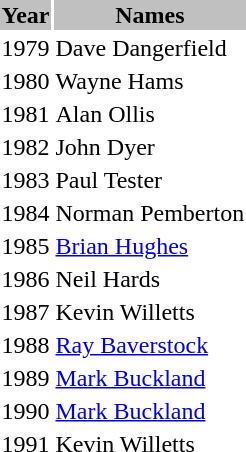<table class="toccolours">
<tr>
<th bgcolor=silver>Year</th>
<th bgcolor=silver>Names</th>
</tr>
<tr>
<td>1979</td>
<td> Dave Dangerfield</td>
</tr>
<tr>
<td>1980</td>
<td> Wayne Hams</td>
</tr>
<tr>
<td>1981</td>
<td> Alan Ollis</td>
</tr>
<tr>
<td>1982</td>
<td> John Dyer</td>
</tr>
<tr>
<td>1983</td>
<td> Paul Tester</td>
</tr>
<tr>
<td>1984</td>
<td> Norman Pemberton</td>
</tr>
<tr>
<td>1985</td>
<td> <a href='#'>Brian Hughes</a></td>
</tr>
<tr>
<td>1986</td>
<td> Neil Hards</td>
</tr>
<tr>
<td>1987</td>
<td> Kevin Willetts</td>
</tr>
<tr>
<td>1988</td>
<td> <a href='#'>Ray Baverstock</a></td>
</tr>
<tr>
<td>1989</td>
<td> <a href='#'>Mark Buckland</a></td>
</tr>
<tr>
<td>1990</td>
<td> <a href='#'>Mark Buckland</a></td>
</tr>
<tr>
<td>1991</td>
<td> Kevin Willetts</td>
</tr>
</table>
